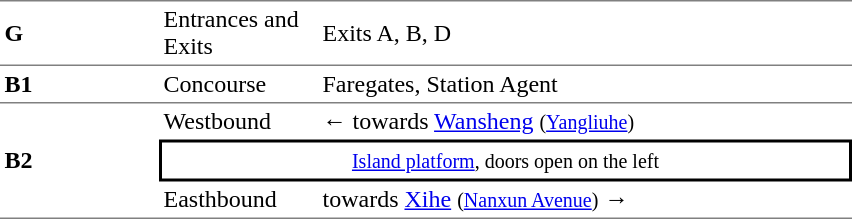<table cellspacing=0 cellpadding=3>
<tr>
<td style="border-top:solid 1px gray;border-bottom:solid 1px gray;" width=100><strong>G</strong></td>
<td style="border-top:solid 1px gray;border-bottom:solid 1px gray;" width=100>Entrances and Exits</td>
<td style="border-top:solid 1px gray;border-bottom:solid 1px gray;" width=350>Exits A, B, D</td>
</tr>
<tr>
<td style="border-bottom:solid 1px gray;"><strong>B1</strong></td>
<td style="border-bottom:solid 1px gray;">Concourse</td>
<td style="border-bottom:solid 1px gray;">Faregates, Station Agent</td>
</tr>
<tr>
<td style="border-top:solid 0px gray;border-bottom:solid 1px gray;" rowspan=3><strong>B2</strong></td>
<td>Westbound</td>
<td>←  towards <a href='#'>Wansheng</a> <small>(<a href='#'>Yangliuhe</a>)</small></td>
</tr>
<tr>
<td style="border-right:solid 2px black;border-left:solid 2px black;border-top:solid 2px black;border-bottom:solid 2px black;text-align:center;" colspan=2><small><a href='#'>Island platform</a>, doors open on the left</small></td>
</tr>
<tr>
<td style="border-bottom:solid 1px gray;">Easthbound</td>
<td style="border-bottom:solid 1px gray;">  towards <a href='#'>Xihe</a> <small>(<a href='#'>Nanxun Avenue</a>)</small> →</td>
</tr>
</table>
